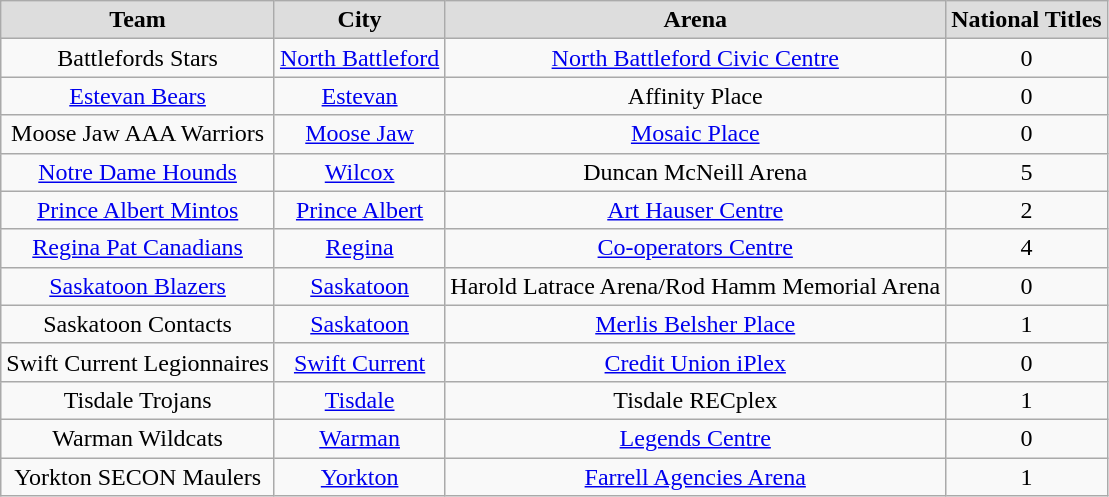<table class="wikitable">
<tr align="center"  bgcolor="#dddddd">
<td><strong>Team</strong></td>
<td><strong>City</strong></td>
<td><strong>Arena</strong></td>
<td><strong>National Titles</strong></td>
</tr>
<tr align="center">
<td>Battlefords Stars</td>
<td><a href='#'>North Battleford</a></td>
<td><a href='#'>North Battleford Civic Centre</a></td>
<td>0</td>
</tr>
<tr align="center">
<td><a href='#'>Estevan Bears</a></td>
<td><a href='#'>Estevan</a></td>
<td>Affinity Place</td>
<td>0</td>
</tr>
<tr align="center">
<td>Moose Jaw AAA Warriors</td>
<td><a href='#'>Moose Jaw</a></td>
<td><a href='#'>Mosaic Place</a></td>
<td>0</td>
</tr>
<tr align="center">
<td><a href='#'>Notre Dame Hounds</a></td>
<td><a href='#'>Wilcox</a></td>
<td>Duncan McNeill Arena</td>
<td>5</td>
</tr>
<tr align="center">
<td><a href='#'>Prince Albert Mintos</a></td>
<td><a href='#'>Prince Albert</a></td>
<td><a href='#'>Art Hauser Centre</a></td>
<td>2</td>
</tr>
<tr align="center">
<td><a href='#'>Regina Pat Canadians</a></td>
<td><a href='#'>Regina</a></td>
<td><a href='#'>Co-operators Centre</a></td>
<td>4</td>
</tr>
<tr align="center">
<td><a href='#'>Saskatoon Blazers</a></td>
<td><a href='#'>Saskatoon</a></td>
<td>Harold Latrace Arena/Rod Hamm Memorial Arena</td>
<td>0</td>
</tr>
<tr align="center">
<td>Saskatoon Contacts</td>
<td><a href='#'>Saskatoon</a></td>
<td><a href='#'>Merlis Belsher Place</a></td>
<td>1</td>
</tr>
<tr align="center">
<td>Swift Current Legionnaires</td>
<td><a href='#'>Swift Current</a></td>
<td><a href='#'>Credit Union iPlex</a></td>
<td>0</td>
</tr>
<tr align="center">
<td>Tisdale Trojans</td>
<td><a href='#'>Tisdale</a></td>
<td>Tisdale RECplex</td>
<td>1</td>
</tr>
<tr align="center">
<td>Warman Wildcats</td>
<td><a href='#'>Warman</a></td>
<td><a href='#'>Legends Centre</a></td>
<td>0</td>
</tr>
<tr align="center">
<td>Yorkton SECON Maulers</td>
<td><a href='#'>Yorkton</a></td>
<td><a href='#'>Farrell Agencies Arena</a></td>
<td>1</td>
</tr>
</table>
